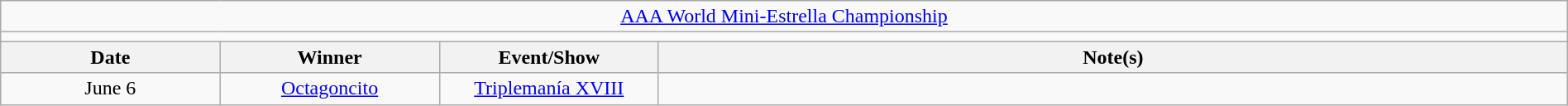<table class="wikitable" style="text-align:center; width:100%;">
<tr>
<td colspan="5"><a href='#'>AAA World Mini-Estrella Championship</a></td>
</tr>
<tr>
<td colspan="5"><strong></strong></td>
</tr>
<tr>
<th style="width:14%;">Date</th>
<th style="width:14%;">Winner</th>
<th style="width:14%;">Event/Show</th>
<th style="width:58%;">Note(s)</th>
</tr>
<tr>
<td>June 6</td>
<td><a href='#'>Octagoncito</a></td>
<td><a href='#'>Triplemanía XVIII</a></td>
<td style="text-align:left;"></td>
</tr>
</table>
